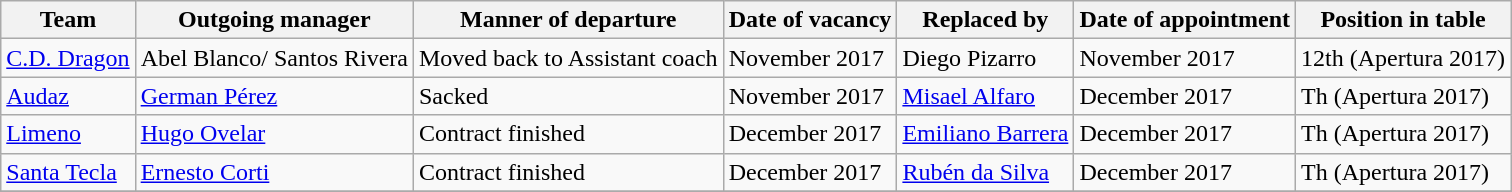<table class="wikitable">
<tr>
<th>Team</th>
<th>Outgoing manager</th>
<th>Manner of departure</th>
<th>Date of vacancy</th>
<th>Replaced by</th>
<th>Date of appointment</th>
<th>Position in table</th>
</tr>
<tr>
<td><a href='#'>C.D. Dragon</a></td>
<td> Abel Blanco/ Santos Rivera</td>
<td>Moved back to Assistant coach</td>
<td>November 2017</td>
<td> Diego Pizarro</td>
<td>November 2017</td>
<td>12th (Apertura 2017)</td>
</tr>
<tr>
<td><a href='#'>Audaz</a></td>
<td> <a href='#'>German Pérez</a></td>
<td>Sacked</td>
<td>November 2017</td>
<td> <a href='#'>Misael Alfaro</a></td>
<td>December 2017</td>
<td>Th (Apertura 2017)</td>
</tr>
<tr>
<td><a href='#'>Limeno</a></td>
<td> <a href='#'>Hugo Ovelar</a></td>
<td>Contract finished</td>
<td>December 2017</td>
<td> <a href='#'>Emiliano Barrera</a></td>
<td>December 2017</td>
<td>Th (Apertura 2017)</td>
</tr>
<tr>
<td><a href='#'>Santa Tecla</a></td>
<td> <a href='#'>Ernesto Corti</a></td>
<td>Contract finished</td>
<td>December 2017</td>
<td> <a href='#'>Rubén da Silva</a></td>
<td>December 2017</td>
<td>Th (Apertura 2017)</td>
</tr>
<tr>
</tr>
</table>
